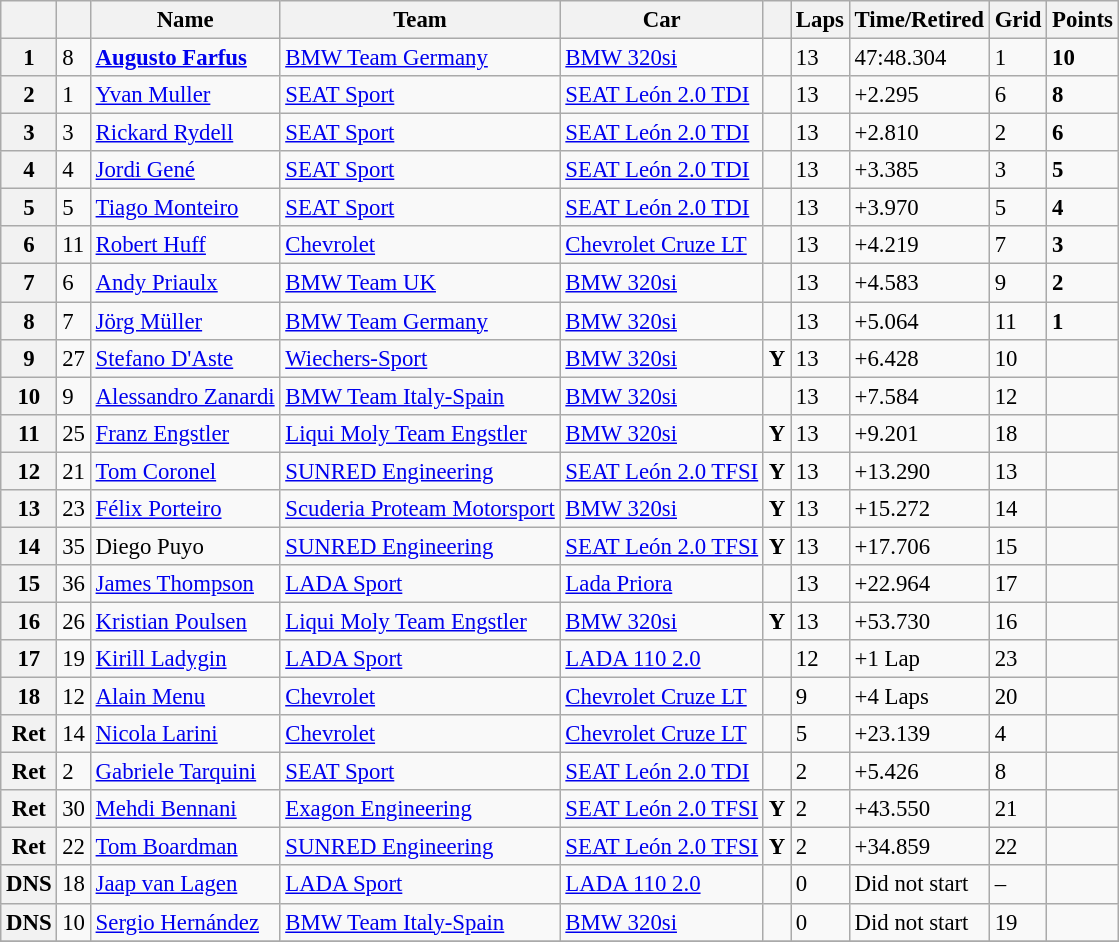<table class="wikitable sortable" style="font-size: 95%;">
<tr>
<th></th>
<th></th>
<th>Name</th>
<th>Team</th>
<th>Car</th>
<th></th>
<th>Laps</th>
<th>Time/Retired</th>
<th>Grid</th>
<th>Points</th>
</tr>
<tr>
<th>1</th>
<td>8</td>
<td> <strong><a href='#'>Augusto Farfus</a></strong></td>
<td><a href='#'>BMW Team Germany</a></td>
<td><a href='#'>BMW 320si</a></td>
<td></td>
<td>13</td>
<td>47:48.304</td>
<td>1</td>
<td><strong>10</strong></td>
</tr>
<tr>
<th>2</th>
<td>1</td>
<td> <a href='#'>Yvan Muller</a></td>
<td><a href='#'>SEAT Sport</a></td>
<td><a href='#'>SEAT León 2.0 TDI</a></td>
<td></td>
<td>13</td>
<td>+2.295</td>
<td>6</td>
<td><strong>8</strong></td>
</tr>
<tr>
<th>3</th>
<td>3</td>
<td> <a href='#'>Rickard Rydell</a></td>
<td><a href='#'>SEAT Sport</a></td>
<td><a href='#'>SEAT León 2.0 TDI</a></td>
<td></td>
<td>13</td>
<td>+2.810</td>
<td>2</td>
<td><strong>6</strong></td>
</tr>
<tr>
<th>4</th>
<td>4</td>
<td> <a href='#'>Jordi Gené</a></td>
<td><a href='#'>SEAT Sport</a></td>
<td><a href='#'>SEAT León 2.0 TDI</a></td>
<td></td>
<td>13</td>
<td>+3.385</td>
<td>3</td>
<td><strong>5</strong></td>
</tr>
<tr>
<th>5</th>
<td>5</td>
<td> <a href='#'>Tiago Monteiro</a></td>
<td><a href='#'>SEAT Sport</a></td>
<td><a href='#'>SEAT León 2.0 TDI</a></td>
<td></td>
<td>13</td>
<td>+3.970</td>
<td>5</td>
<td><strong>4</strong></td>
</tr>
<tr>
<th>6</th>
<td>11</td>
<td> <a href='#'>Robert Huff</a></td>
<td><a href='#'>Chevrolet</a></td>
<td><a href='#'>Chevrolet Cruze LT</a></td>
<td></td>
<td>13</td>
<td>+4.219</td>
<td>7</td>
<td><strong>3</strong></td>
</tr>
<tr>
<th>7</th>
<td>6</td>
<td> <a href='#'>Andy Priaulx</a></td>
<td><a href='#'>BMW Team UK</a></td>
<td><a href='#'>BMW 320si</a></td>
<td></td>
<td>13</td>
<td>+4.583</td>
<td>9</td>
<td><strong>2</strong></td>
</tr>
<tr>
<th>8</th>
<td>7</td>
<td> <a href='#'>Jörg Müller</a></td>
<td><a href='#'>BMW Team Germany</a></td>
<td><a href='#'>BMW 320si</a></td>
<td></td>
<td>13</td>
<td>+5.064</td>
<td>11</td>
<td><strong>1</strong></td>
</tr>
<tr>
<th>9</th>
<td>27</td>
<td> <a href='#'>Stefano D'Aste</a></td>
<td><a href='#'>Wiechers-Sport</a></td>
<td><a href='#'>BMW 320si</a></td>
<td align=center><strong><span>Y</span></strong></td>
<td>13</td>
<td>+6.428</td>
<td>10</td>
<td></td>
</tr>
<tr>
<th>10</th>
<td>9</td>
<td> <a href='#'>Alessandro Zanardi</a></td>
<td><a href='#'>BMW Team Italy-Spain</a></td>
<td><a href='#'>BMW 320si</a></td>
<td></td>
<td>13</td>
<td>+7.584</td>
<td>12</td>
<td></td>
</tr>
<tr>
<th>11</th>
<td>25</td>
<td> <a href='#'>Franz Engstler</a></td>
<td><a href='#'>Liqui Moly Team Engstler</a></td>
<td><a href='#'>BMW 320si</a></td>
<td align=center><strong><span>Y</span></strong></td>
<td>13</td>
<td>+9.201</td>
<td>18</td>
<td></td>
</tr>
<tr>
<th>12</th>
<td>21</td>
<td> <a href='#'>Tom Coronel</a></td>
<td><a href='#'>SUNRED Engineering</a></td>
<td><a href='#'>SEAT León 2.0 TFSI</a></td>
<td align=center><strong><span>Y</span></strong></td>
<td>13</td>
<td>+13.290</td>
<td>13</td>
<td></td>
</tr>
<tr>
<th>13</th>
<td>23</td>
<td> <a href='#'>Félix Porteiro</a></td>
<td><a href='#'>Scuderia Proteam Motorsport</a></td>
<td><a href='#'>BMW 320si</a></td>
<td align=center><strong><span>Y</span></strong></td>
<td>13</td>
<td>+15.272</td>
<td>14</td>
<td></td>
</tr>
<tr>
<th>14</th>
<td>35</td>
<td> Diego Puyo</td>
<td><a href='#'>SUNRED Engineering</a></td>
<td><a href='#'>SEAT León 2.0 TFSI</a></td>
<td align=center><strong><span>Y</span></strong></td>
<td>13</td>
<td>+17.706</td>
<td>15</td>
<td></td>
</tr>
<tr>
<th>15</th>
<td>36</td>
<td> <a href='#'>James Thompson</a></td>
<td><a href='#'>LADA Sport</a></td>
<td><a href='#'>Lada Priora</a></td>
<td></td>
<td>13</td>
<td>+22.964</td>
<td>17</td>
<td></td>
</tr>
<tr>
<th>16</th>
<td>26</td>
<td> <a href='#'>Kristian Poulsen</a></td>
<td><a href='#'>Liqui Moly Team Engstler</a></td>
<td><a href='#'>BMW 320si</a></td>
<td align=center><strong><span>Y</span></strong></td>
<td>13</td>
<td>+53.730</td>
<td>16</td>
<td></td>
</tr>
<tr>
<th>17</th>
<td>19</td>
<td> <a href='#'>Kirill Ladygin</a></td>
<td><a href='#'>LADA Sport</a></td>
<td><a href='#'>LADA 110 2.0</a></td>
<td></td>
<td>12</td>
<td>+1 Lap</td>
<td>23</td>
<td></td>
</tr>
<tr>
<th>18</th>
<td>12</td>
<td> <a href='#'>Alain Menu</a></td>
<td><a href='#'>Chevrolet</a></td>
<td><a href='#'>Chevrolet Cruze LT</a></td>
<td></td>
<td>9</td>
<td>+4 Laps</td>
<td>20</td>
<td></td>
</tr>
<tr>
<th>Ret</th>
<td>14</td>
<td> <a href='#'>Nicola Larini</a></td>
<td><a href='#'>Chevrolet</a></td>
<td><a href='#'>Chevrolet Cruze LT</a></td>
<td></td>
<td>5</td>
<td>+23.139</td>
<td>4</td>
<td></td>
</tr>
<tr>
<th>Ret</th>
<td>2</td>
<td> <a href='#'>Gabriele Tarquini</a></td>
<td><a href='#'>SEAT Sport</a></td>
<td><a href='#'>SEAT León 2.0 TDI</a></td>
<td></td>
<td>2</td>
<td>+5.426</td>
<td>8</td>
<td></td>
</tr>
<tr>
<th>Ret</th>
<td>30</td>
<td> <a href='#'>Mehdi Bennani</a></td>
<td><a href='#'>Exagon Engineering</a></td>
<td><a href='#'>SEAT León 2.0 TFSI</a></td>
<td align=center><strong><span>Y</span></strong></td>
<td>2</td>
<td>+43.550</td>
<td>21</td>
<td></td>
</tr>
<tr>
<th>Ret</th>
<td>22</td>
<td> <a href='#'>Tom Boardman</a></td>
<td><a href='#'>SUNRED Engineering</a></td>
<td><a href='#'>SEAT León 2.0 TFSI</a></td>
<td align=center><strong><span>Y</span></strong></td>
<td>2</td>
<td>+34.859</td>
<td>22</td>
<td></td>
</tr>
<tr>
<th>DNS</th>
<td>18</td>
<td> <a href='#'>Jaap van Lagen</a></td>
<td><a href='#'>LADA Sport</a></td>
<td><a href='#'>LADA 110 2.0</a></td>
<td></td>
<td>0</td>
<td>Did not start</td>
<td>–</td>
<td></td>
</tr>
<tr>
<th>DNS</th>
<td>10</td>
<td> <a href='#'>Sergio Hernández</a></td>
<td><a href='#'>BMW Team Italy-Spain</a></td>
<td><a href='#'>BMW 320si</a></td>
<td></td>
<td>0</td>
<td>Did not start</td>
<td>19</td>
<td></td>
</tr>
<tr>
</tr>
</table>
